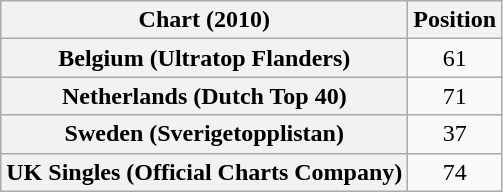<table class="wikitable sortable plainrowheaders" style="text-align:center">
<tr>
<th scope="col">Chart (2010)</th>
<th scope="col">Position</th>
</tr>
<tr>
<th scope="row">Belgium (Ultratop Flanders)</th>
<td>61</td>
</tr>
<tr>
<th scope="row">Netherlands (Dutch Top 40)</th>
<td>71</td>
</tr>
<tr>
<th scope="row">Sweden (Sverigetopplistan)</th>
<td>37</td>
</tr>
<tr>
<th scope="row">UK Singles (Official Charts Company)</th>
<td>74</td>
</tr>
</table>
